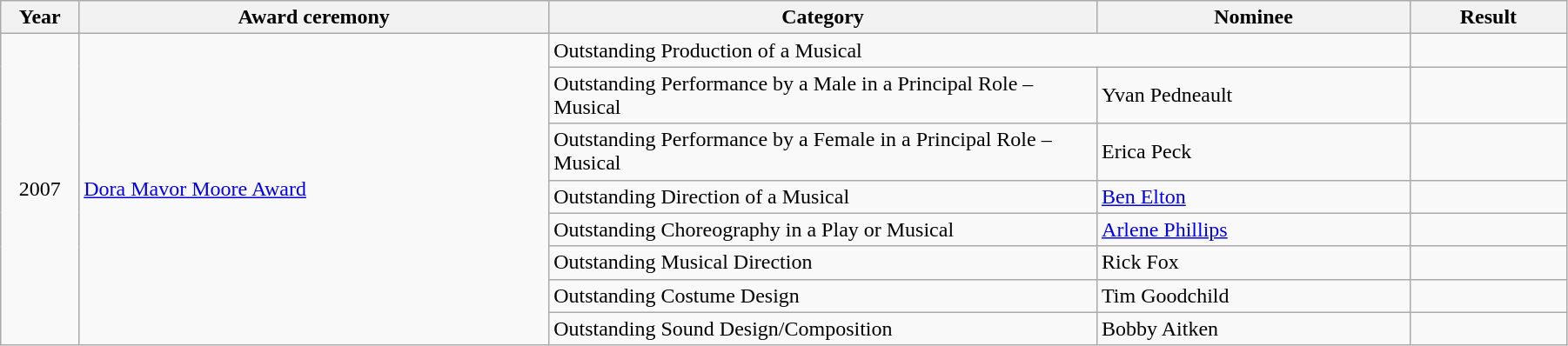<table class="wikitable" style="width:95%;">
<tr>
<th style="width:5%;">Year</th>
<th style="width:30%;">Award ceremony</th>
<th style="width:35%;">Category</th>
<th style="width:20%;">Nominee</th>
<th style="width:10%;">Result</th>
</tr>
<tr>
<td rowspan="8" style="text-align:center;">2007</td>
<td rowspan="8"><a href='#'>Dora Mavor Moore Award</a></td>
<td colspan="2">Outstanding Production of a Musical</td>
<td></td>
</tr>
<tr>
<td>Outstanding Performance by a Male in a Principal Role – Musical</td>
<td>Yvan Pedneault</td>
<td></td>
</tr>
<tr>
<td>Outstanding Performance by a Female in a Principal Role – Musical</td>
<td>Erica Peck</td>
<td></td>
</tr>
<tr>
<td>Outstanding Direction of a Musical</td>
<td><a href='#'>Ben Elton</a></td>
<td></td>
</tr>
<tr>
<td>Outstanding Choreography in a Play or Musical</td>
<td><a href='#'>Arlene Phillips</a></td>
<td></td>
</tr>
<tr>
<td>Outstanding Musical Direction</td>
<td>Rick Fox</td>
<td></td>
</tr>
<tr>
<td>Outstanding Costume Design</td>
<td>Tim Goodchild</td>
<td></td>
</tr>
<tr>
<td>Outstanding Sound Design/Composition</td>
<td>Bobby Aitken</td>
<td></td>
</tr>
</table>
